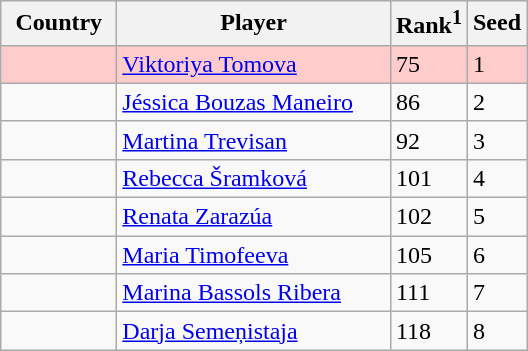<table class="sortable wikitable">
<tr>
<th width="70">Country</th>
<th width="175">Player</th>
<th>Rank<sup>1</sup></th>
<th>Seed</th>
</tr>
<tr style="background:#fcc;">
<td></td>
<td><a href='#'>Viktoriya Tomova</a></td>
<td>75</td>
<td>1</td>
</tr>
<tr>
<td></td>
<td><a href='#'>Jéssica Bouzas Maneiro</a></td>
<td>86</td>
<td>2</td>
</tr>
<tr>
<td></td>
<td><a href='#'>Martina Trevisan</a></td>
<td>92</td>
<td>3</td>
</tr>
<tr>
<td></td>
<td><a href='#'>Rebecca Šramková</a></td>
<td>101</td>
<td>4</td>
</tr>
<tr>
<td></td>
<td><a href='#'>Renata Zarazúa</a></td>
<td>102</td>
<td>5</td>
</tr>
<tr>
<td></td>
<td><a href='#'>Maria Timofeeva</a></td>
<td>105</td>
<td>6</td>
</tr>
<tr>
<td></td>
<td><a href='#'>Marina Bassols Ribera</a></td>
<td>111</td>
<td>7</td>
</tr>
<tr>
<td></td>
<td><a href='#'>Darja Semeņistaja</a></td>
<td>118</td>
<td>8</td>
</tr>
</table>
